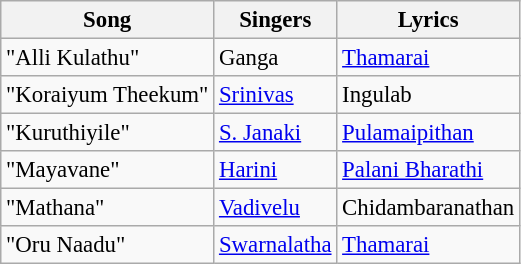<table class="wikitable" style="font-size:95%;">
<tr>
<th>Song</th>
<th>Singers</th>
<th>Lyrics</th>
</tr>
<tr>
<td>"Alli Kulathu"</td>
<td>Ganga</td>
<td><a href='#'>Thamarai</a></td>
</tr>
<tr>
<td>"Koraiyum Theekum"</td>
<td><a href='#'>Srinivas</a></td>
<td>Ingulab</td>
</tr>
<tr>
<td>"Kuruthiyile"</td>
<td><a href='#'>S. Janaki</a></td>
<td><a href='#'>Pulamaipithan</a></td>
</tr>
<tr>
<td>"Mayavane"</td>
<td><a href='#'>Harini</a></td>
<td><a href='#'>Palani Bharathi</a></td>
</tr>
<tr>
<td>"Mathana"</td>
<td><a href='#'>Vadivelu</a></td>
<td>Chidambaranathan</td>
</tr>
<tr>
<td>"Oru Naadu"</td>
<td><a href='#'>Swarnalatha</a></td>
<td><a href='#'>Thamarai</a></td>
</tr>
</table>
